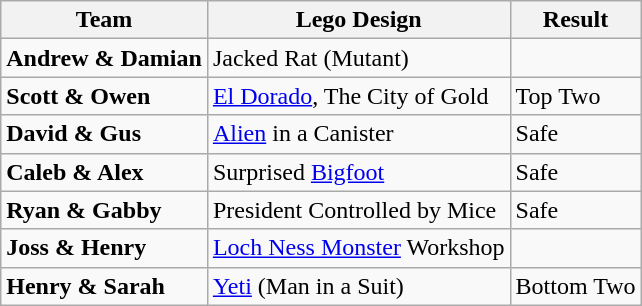<table class="wikitable plainrowheaders">
<tr>
<th scope="col">Team</th>
<th scope="col">Lego Design</th>
<th>Result</th>
</tr>
<tr>
<td><strong>Andrew & Damian</strong></td>
<td>Jacked Rat (Mutant)</td>
<td></td>
</tr>
<tr>
<td><strong>Scott & Owen</strong></td>
<td><a href='#'>El Dorado</a>, The City of Gold</td>
<td>Top Two</td>
</tr>
<tr>
<td><strong>David & Gus</strong></td>
<td><a href='#'>Alien</a> in a Canister</td>
<td>Safe</td>
</tr>
<tr>
<td><strong>Caleb & Alex</strong></td>
<td>Surprised <a href='#'>Bigfoot</a></td>
<td>Safe</td>
</tr>
<tr>
<td><strong>Ryan & Gabby</strong></td>
<td>President Controlled by Mice</td>
<td>Safe</td>
</tr>
<tr>
<td><strong>Joss & Henry</strong></td>
<td><a href='#'>Loch Ness Monster</a> Workshop</td>
<td></td>
</tr>
<tr>
<td><strong>Henry & Sarah</strong></td>
<td><a href='#'>Yeti</a> (Man in a Suit)</td>
<td>Bottom Two</td>
</tr>
</table>
